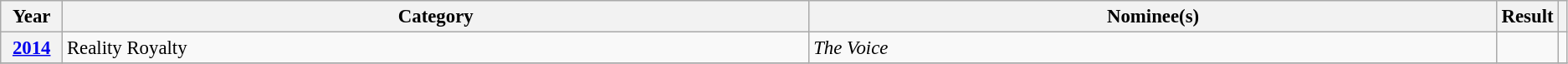<table class="wikitable plainrowheaders" style="font-size: 95%">
<tr>
<th scope="col" style="width:4%;">Year</th>
<th scope="col" style="width:50%;">Category</th>
<th scope="col" style="width:50%;">Nominee(s)</th>
<th scope="col" style="width:6%;">Result</th>
<th scope="col" style="width:4%;"></th>
</tr>
<tr>
<th scope="row"><a href='#'>2014</a></th>
<td>Reality Royalty</td>
<td><em>The Voice</em></td>
<td></td>
<td style="text-align:center;"></td>
</tr>
<tr>
</tr>
</table>
